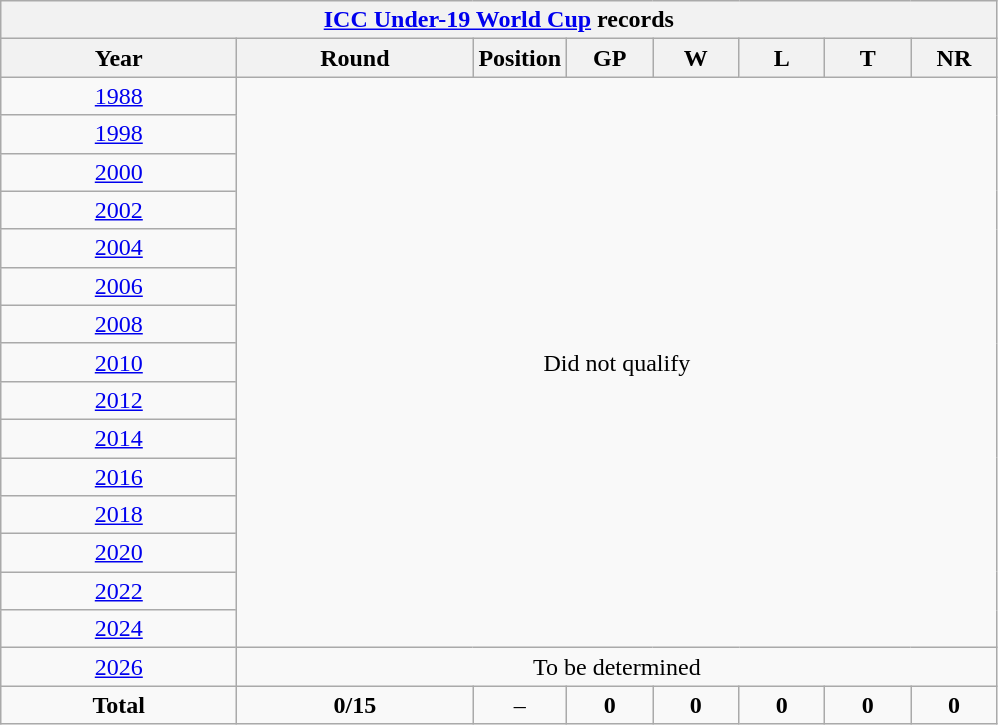<table class="wikitable" style="text-align: center; width=900px;">
<tr>
<th colspan=9><a href='#'>ICC Under-19 World Cup</a> records</th>
</tr>
<tr>
<th width=150>Year</th>
<th width=150>Round</th>
<th width=50>Position</th>
<th width=50>GP</th>
<th width=50>W</th>
<th width=50>L</th>
<th width=50>T</th>
<th width=50>NR</th>
</tr>
<tr>
<td> <a href='#'>1988</a></td>
<td colspan=8 rowspan=15>Did not qualify</td>
</tr>
<tr>
<td> <a href='#'>1998</a></td>
</tr>
<tr>
<td> <a href='#'>2000</a></td>
</tr>
<tr>
<td> <a href='#'>2002</a></td>
</tr>
<tr>
<td> <a href='#'>2004</a></td>
</tr>
<tr>
<td> <a href='#'>2006</a></td>
</tr>
<tr>
<td> <a href='#'>2008</a></td>
</tr>
<tr>
<td> <a href='#'>2010</a></td>
</tr>
<tr>
<td> <a href='#'>2012</a></td>
</tr>
<tr>
<td> <a href='#'>2014</a></td>
</tr>
<tr>
<td> <a href='#'>2016</a></td>
</tr>
<tr>
<td> <a href='#'>2018</a></td>
</tr>
<tr>
<td> <a href='#'>2020</a></td>
</tr>
<tr>
<td> <a href='#'>2022</a></td>
</tr>
<tr>
<td> <a href='#'>2024</a></td>
</tr>
<tr>
<td>  <a href='#'>2026</a></td>
<td colspan=8 rowspan=1>To be determined</td>
</tr>
<tr>
<td><strong>Total</strong></td>
<td><strong>0/15</strong></td>
<td>–</td>
<td><strong>0</strong></td>
<td><strong>0</strong></td>
<td><strong>0</strong></td>
<td><strong>0</strong></td>
<td><strong>0</strong></td>
</tr>
</table>
